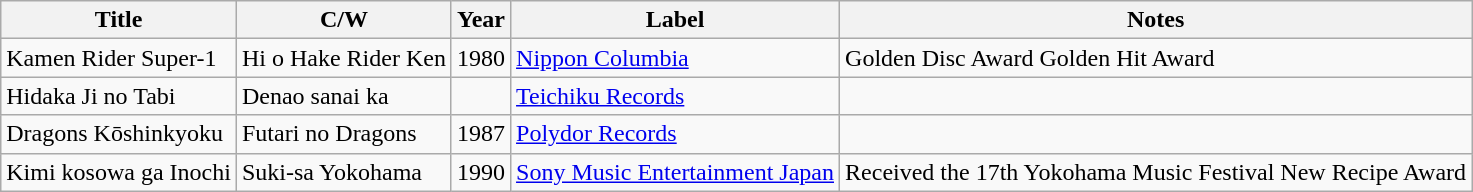<table class="wikitable">
<tr>
<th>Title</th>
<th>C/W</th>
<th>Year</th>
<th>Label</th>
<th>Notes</th>
</tr>
<tr>
<td>Kamen Rider Super-1</td>
<td>Hi o Hake Rider Ken</td>
<td>1980</td>
<td><a href='#'>Nippon Columbia</a></td>
<td>Golden Disc Award Golden Hit Award</td>
</tr>
<tr>
<td>Hidaka Ji no Tabi</td>
<td>Denao sanai ka</td>
<td></td>
<td><a href='#'>Teichiku Records</a></td>
<td></td>
</tr>
<tr>
<td>Dragons Kōshinkyoku</td>
<td>Futari no Dragons</td>
<td>1987</td>
<td><a href='#'>Polydor Records</a></td>
<td></td>
</tr>
<tr>
<td>Kimi kosowa ga Inochi</td>
<td>Suki-sa Yokohama</td>
<td>1990</td>
<td><a href='#'>Sony Music Entertainment Japan</a></td>
<td>Received the 17th Yokohama Music Festival New Recipe Award</td>
</tr>
</table>
